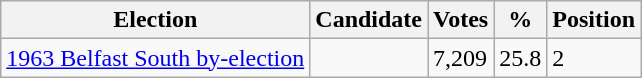<table class="wikitable sortable">
<tr>
<th>Election</th>
<th>Candidate</th>
<th>Votes</th>
<th>%</th>
<th>Position</th>
</tr>
<tr>
<td><a href='#'>1963 Belfast South by-election</a></td>
<td></td>
<td>7,209</td>
<td>25.8</td>
<td>2</td>
</tr>
</table>
